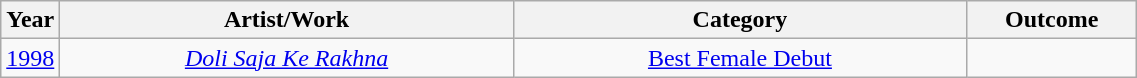<table class="wikitable" style="width:60%;">
<tr>
<th width=5%>Year</th>
<th style="width:40%;">Artist/Work</th>
<th style="width:40%;">Category</th>
<th style="width:15%;">Outcome</th>
</tr>
<tr>
<td style="text-align:left;"><a href='#'>1998</a></td>
<td style="text-align:center;"><em><a href='#'>Doli Saja Ke Rakhna</a></em></td>
<td style="text-align:center;"><a href='#'>Best Female Debut</a></td>
<td></td>
</tr>
</table>
